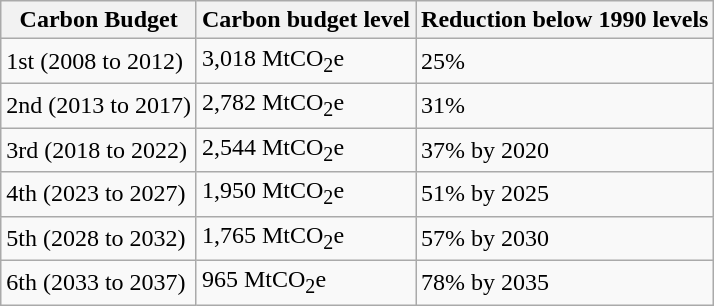<table class="wikitable">
<tr>
<th>Carbon Budget</th>
<th>Carbon budget level</th>
<th>Reduction below 1990 levels</th>
</tr>
<tr>
<td>1st (2008 to 2012)</td>
<td>3,018 MtCO<sub>2</sub>e</td>
<td>25%</td>
</tr>
<tr>
<td>2nd (2013 to 2017)</td>
<td>2,782 MtCO<sub>2</sub>e</td>
<td>31%</td>
</tr>
<tr>
<td>3rd (2018 to 2022)</td>
<td>2,544 MtCO<sub>2</sub>e</td>
<td>37% by 2020</td>
</tr>
<tr>
<td>4th (2023 to 2027)</td>
<td>1,950 MtCO<sub>2</sub>e</td>
<td>51% by 2025</td>
</tr>
<tr>
<td>5th (2028 to 2032)</td>
<td>1,765 MtCO<sub>2</sub>e</td>
<td>57% by 2030</td>
</tr>
<tr>
<td>6th (2033 to 2037)</td>
<td>965 MtCO<sub>2</sub>e</td>
<td>78% by 2035</td>
</tr>
</table>
